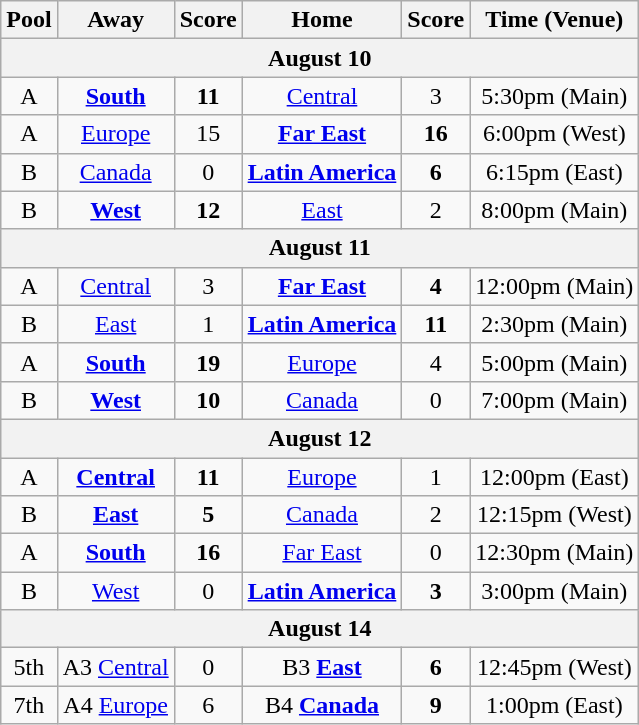<table class="wikitable">
<tr>
<th>Pool</th>
<th>Away</th>
<th>Score</th>
<th>Home</th>
<th>Score</th>
<th>Time (Venue)</th>
</tr>
<tr>
<th colspan="6">August 10</th>
</tr>
<tr>
<td align=center>A</td>
<td align=center><strong> <a href='#'>South</a></strong></td>
<td align=center><strong>11</strong></td>
<td align=center> <a href='#'>Central</a></td>
<td align=center>3</td>
<td align=center>5:30pm (Main)</td>
</tr>
<tr>
<td align=center>A</td>
<td align=center> <a href='#'>Europe</a></td>
<td align=center>15</td>
<td align=center><strong> <a href='#'>Far East</a></strong></td>
<td align=center><strong>16</strong></td>
<td align=center>6:00pm (West)</td>
</tr>
<tr>
<td align=center>B</td>
<td align=center> <a href='#'>Canada</a></td>
<td align=center>0</td>
<td align=center><strong> <a href='#'>Latin America</a></strong></td>
<td align=center><strong>6</strong></td>
<td align=center>6:15pm (East)</td>
</tr>
<tr>
<td align=center>B</td>
<td align=center><strong> <a href='#'>West</a></strong></td>
<td align=center><strong>12</strong></td>
<td align=center> <a href='#'>East</a></td>
<td align=center>2</td>
<td align=center>8:00pm (Main)</td>
</tr>
<tr>
<th colspan="6">August 11</th>
</tr>
<tr>
<td align=center>A</td>
<td align=center> <a href='#'>Central</a></td>
<td align=center>3</td>
<td align=center><strong> <a href='#'>Far East</a></strong></td>
<td align=center><strong>4</strong></td>
<td align=center>12:00pm (Main)</td>
</tr>
<tr>
<td align=center>B</td>
<td align=center> <a href='#'>East</a></td>
<td align=center>1</td>
<td align=center><strong> <a href='#'>Latin America</a></strong></td>
<td align=center><strong>11</strong></td>
<td align=center>2:30pm (Main)</td>
</tr>
<tr>
<td align=center>A</td>
<td align=center><strong> <a href='#'>South</a></strong></td>
<td align=center><strong>19</strong></td>
<td align=center> <a href='#'>Europe</a></td>
<td align=center>4</td>
<td align=center>5:00pm (Main)</td>
</tr>
<tr>
<td align=center>B</td>
<td align=center><strong> <a href='#'>West</a></strong></td>
<td align=center><strong>10</strong></td>
<td align=center> <a href='#'>Canada</a></td>
<td align=center>0</td>
<td align=center>7:00pm (Main)</td>
</tr>
<tr>
<th colspan="6">August 12</th>
</tr>
<tr>
<td align=center>A</td>
<td align=center><strong> <a href='#'>Central</a></strong></td>
<td align=center><strong>11</strong></td>
<td align=center> <a href='#'>Europe</a></td>
<td align=center>1</td>
<td align=center>12:00pm (East)</td>
</tr>
<tr>
<td align=center>B</td>
<td align=center><strong> <a href='#'>East</a></strong></td>
<td align=center><strong>5</strong></td>
<td align=center> <a href='#'>Canada</a></td>
<td align=center>2</td>
<td align=center>12:15pm (West)</td>
</tr>
<tr>
<td align=center>A</td>
<td align=center><strong> <a href='#'>South</a></strong></td>
<td align=center><strong>16</strong></td>
<td align=center> <a href='#'>Far East</a></td>
<td align=center>0</td>
<td align=center>12:30pm (Main)</td>
</tr>
<tr>
<td align=center>B</td>
<td align=center> <a href='#'>West</a></td>
<td align=center>0</td>
<td align=center><strong> <a href='#'>Latin America</a></strong></td>
<td align=center><strong>3</strong></td>
<td align=center>3:00pm (Main)</td>
</tr>
<tr>
<th colspan="6">August 14</th>
</tr>
<tr>
<td align=center>5th</td>
<td align=center>A3  <a href='#'>Central</a></td>
<td align=center>0</td>
<td align=center>B3 <strong> <a href='#'>East</a></strong></td>
<td align=center><strong>6</strong></td>
<td align=center>12:45pm (West)</td>
</tr>
<tr>
<td align=center>7th</td>
<td align=center>A4  <a href='#'>Europe</a></td>
<td align=center>6</td>
<td align=center>B4 <strong> <a href='#'>Canada</a></strong></td>
<td align=center><strong>9</strong></td>
<td align=center>1:00pm (East)</td>
</tr>
</table>
